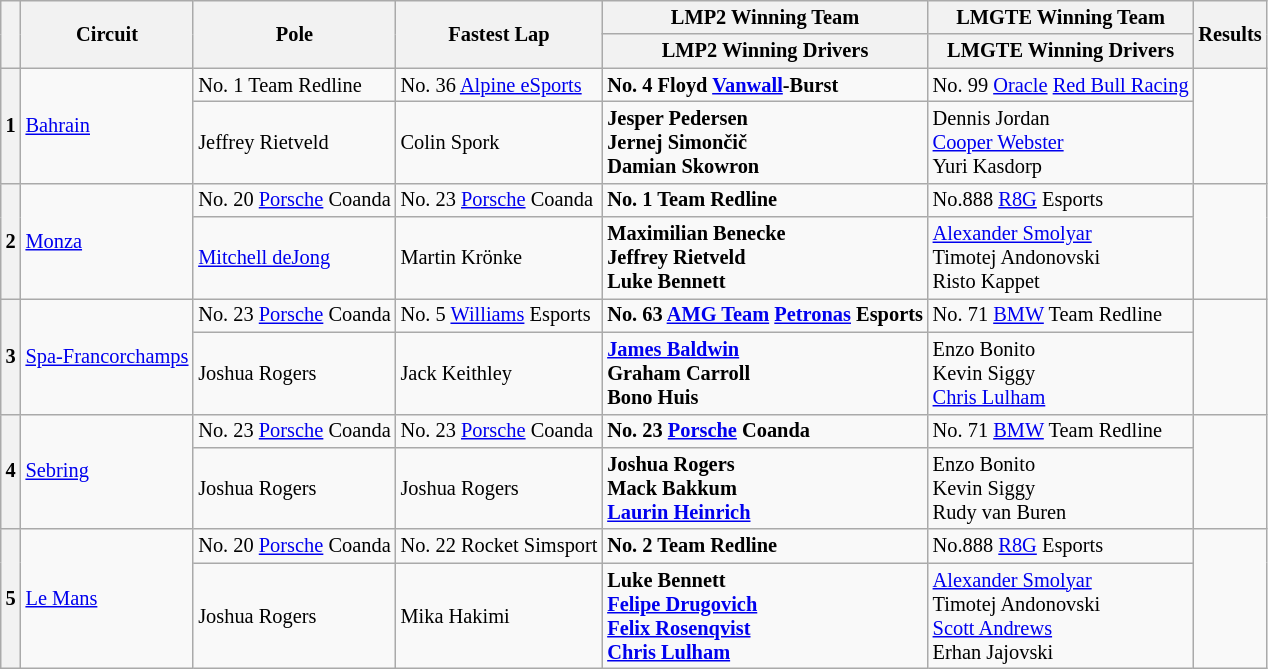<table class="wikitable" style="font-size:85%;">
<tr>
<th rowspan="2"></th>
<th rowspan="2">Circuit</th>
<th rowspan="2">Pole</th>
<th rowspan="2">Fastest Lap</th>
<th>LMP2 Winning Team</th>
<th>LMGTE Winning Team</th>
<th rowspan="2">Results</th>
</tr>
<tr>
<th>LMP2 Winning Drivers</th>
<th>LMGTE Winning Drivers</th>
</tr>
<tr>
<th rowspan="2">1</th>
<td rowspan="2"> <a href='#'>Bahrain</a></td>
<td> No. 1 Team Redline</td>
<td> No. 36 <a href='#'>Alpine eSports</a></td>
<td> <strong>No. 4 Floyd <a href='#'>Vanwall</a>-Burst</strong></td>
<td> No. 99 <a href='#'>Oracle</a> <a href='#'>Red Bull Racing</a></td>
<td rowspan="2"></td>
</tr>
<tr>
<td> Jeffrey Rietveld</td>
<td> Colin Spork</td>
<td><strong> Jesper Pedersen<br> Jernej Simončič<br> Damian Skowron</strong></td>
<td> Dennis Jordan<br> <a href='#'>Cooper Webster</a><br> Yuri Kasdorp</td>
</tr>
<tr>
<th rowspan="2">2</th>
<td rowspan="2"> <a href='#'>Monza</a></td>
<td> No. 20 <a href='#'>Porsche</a> Coanda</td>
<td> No. 23 <a href='#'>Porsche</a> Coanda</td>
<td> <strong>No. 1 Team Redline</strong></td>
<td> No.888 <a href='#'>R8G</a> Esports</td>
<td rowspan="2"></td>
</tr>
<tr>
<td> <a href='#'>Mitchell deJong</a></td>
<td> Martin Krönke</td>
<td><strong> Maximilian Benecke<br> Jeffrey Rietveld<br> Luke Bennett</strong></td>
<td><a href='#'>Alexander Smolyar</a><br> Timotej Andonovski<br> Risto Kappet</td>
</tr>
<tr>
<th rowspan="2">3</th>
<td rowspan="2"> <a href='#'>Spa-Francorchamps</a></td>
<td> No. 23 <a href='#'>Porsche</a> Coanda</td>
<td> No. 5 <a href='#'>Williams</a> Esports</td>
<td> <strong>No. 63 <a href='#'>AMG Team</a> <a href='#'>Petronas</a> Esports</strong></td>
<td> No. 71 <a href='#'>BMW</a> Team Redline</td>
<td rowspan="2"></td>
</tr>
<tr>
<td> Joshua Rogers</td>
<td> Jack Keithley</td>
<td><strong> <a href='#'>James Baldwin</a><br> Graham Carroll<br> Bono Huis</strong></td>
<td> Enzo Bonito<br> Kevin Siggy<br> <a href='#'>Chris Lulham</a></td>
</tr>
<tr>
<th rowspan="2">4</th>
<td rowspan="2"> <a href='#'>Sebring</a></td>
<td> No. 23 <a href='#'>Porsche</a> Coanda</td>
<td> No. 23 <a href='#'>Porsche</a> Coanda</td>
<td> <strong>No. 23 <a href='#'>Porsche</a> Coanda</strong></td>
<td> No. 71 <a href='#'>BMW</a> Team Redline</td>
<td rowspan="2"></td>
</tr>
<tr>
<td> Joshua Rogers</td>
<td> Joshua Rogers</td>
<td><strong> Joshua Rogers<br> Mack Bakkum<br> <a href='#'>Laurin Heinrich</a></strong></td>
<td> Enzo Bonito<br> Kevin Siggy<br> Rudy van Buren</td>
</tr>
<tr>
<th rowspan="2">5</th>
<td rowspan="2"> <a href='#'>Le Mans</a></td>
<td> No. 20 <a href='#'>Porsche</a> Coanda</td>
<td> No. 22 Rocket Simsport</td>
<td> <strong>No. 2 Team Redline</strong></td>
<td> No.888 <a href='#'>R8G</a> Esports</td>
<td rowspan="2"></td>
</tr>
<tr>
<td> Joshua Rogers</td>
<td> Mika Hakimi</td>
<td><strong> Luke Bennett<br> <a href='#'>Felipe Drugovich</a><br> <a href='#'>Felix Rosenqvist</a><br> <a href='#'>Chris Lulham</a></strong></td>
<td><a href='#'>Alexander Smolyar</a><br> Timotej Andonovski<br> <a href='#'>Scott Andrews</a><br> Erhan Jajovski</td>
</tr>
</table>
